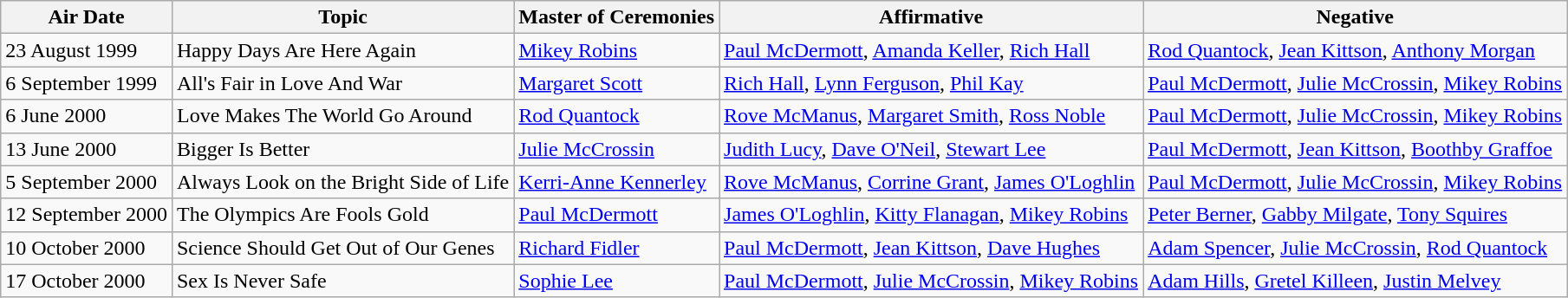<table class="wikitable">
<tr>
<th>Air Date</th>
<th>Topic</th>
<th>Master of Ceremonies</th>
<th>Affirmative</th>
<th>Negative</th>
</tr>
<tr>
<td>23 August 1999</td>
<td>Happy Days Are Here Again</td>
<td><a href='#'>Mikey Robins</a></td>
<td><a href='#'>Paul McDermott</a>, <a href='#'>Amanda Keller</a>, <a href='#'>Rich Hall</a></td>
<td><a href='#'>Rod Quantock</a>, <a href='#'>Jean Kittson</a>, <a href='#'>Anthony Morgan</a></td>
</tr>
<tr>
<td>6 September 1999</td>
<td>All's Fair in Love And War</td>
<td><a href='#'>Margaret Scott</a></td>
<td><a href='#'>Rich Hall</a>, <a href='#'>Lynn Ferguson</a>, <a href='#'>Phil Kay</a></td>
<td><a href='#'>Paul McDermott</a>, <a href='#'>Julie McCrossin</a>, <a href='#'>Mikey Robins</a></td>
</tr>
<tr>
<td>6 June 2000</td>
<td>Love Makes The World Go Around</td>
<td><a href='#'>Rod Quantock</a></td>
<td><a href='#'>Rove McManus</a>, <a href='#'>Margaret Smith</a>, <a href='#'>Ross Noble</a></td>
<td><a href='#'>Paul McDermott</a>, <a href='#'>Julie McCrossin</a>, <a href='#'>Mikey Robins</a></td>
</tr>
<tr>
<td>13 June 2000</td>
<td>Bigger Is Better</td>
<td><a href='#'>Julie McCrossin</a></td>
<td><a href='#'>Judith Lucy</a>, <a href='#'>Dave O'Neil</a>, <a href='#'>Stewart Lee</a></td>
<td><a href='#'>Paul McDermott</a>, <a href='#'>Jean Kittson</a>, <a href='#'>Boothby Graffoe</a></td>
</tr>
<tr>
<td>5 September 2000</td>
<td>Always Look on the Bright Side of Life</td>
<td><a href='#'>Kerri-Anne Kennerley</a></td>
<td><a href='#'>Rove McManus</a>, <a href='#'>Corrine Grant</a>, <a href='#'>James O'Loghlin</a></td>
<td><a href='#'>Paul McDermott</a>, <a href='#'>Julie McCrossin</a>, <a href='#'>Mikey Robins</a></td>
</tr>
<tr>
<td>12 September 2000</td>
<td>The Olympics Are Fools Gold</td>
<td><a href='#'>Paul McDermott</a></td>
<td><a href='#'>James O'Loghlin</a>, <a href='#'>Kitty Flanagan</a>, <a href='#'>Mikey Robins</a></td>
<td><a href='#'>Peter Berner</a>, <a href='#'>Gabby Milgate</a>, <a href='#'>Tony Squires</a></td>
</tr>
<tr>
<td>10 October 2000</td>
<td>Science Should Get Out of Our Genes</td>
<td><a href='#'>Richard Fidler</a></td>
<td><a href='#'>Paul McDermott</a>, <a href='#'>Jean Kittson</a>, <a href='#'>Dave Hughes</a></td>
<td><a href='#'>Adam Spencer</a>, <a href='#'>Julie McCrossin</a>, <a href='#'>Rod Quantock</a></td>
</tr>
<tr>
<td>17 October 2000</td>
<td>Sex Is Never Safe</td>
<td><a href='#'>Sophie Lee</a></td>
<td><a href='#'>Paul McDermott</a>, <a href='#'>Julie McCrossin</a>, <a href='#'>Mikey Robins</a></td>
<td><a href='#'>Adam Hills</a>, <a href='#'>Gretel Killeen</a>, <a href='#'>Justin Melvey</a></td>
</tr>
</table>
